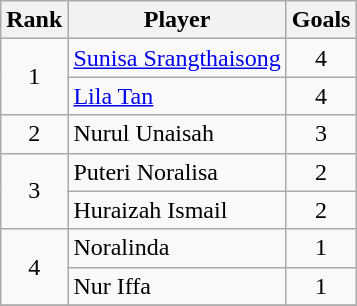<table class="wikitable plainrowheaders sortable" style="font-size:100%">
<tr>
<th>Rank</th>
<th>Player</th>
<th>Goals</th>
</tr>
<tr>
<td align="center" rowspan="2">1</td>
<td> <a href='#'>Sunisa Srangthaisong</a></td>
<td align="center">4</td>
</tr>
<tr>
<td> <a href='#'>Lila Tan</a></td>
<td align="center">4</td>
</tr>
<tr>
<td align="center" rowspan="1">2</td>
<td> Nurul Unaisah</td>
<td align="center">3</td>
</tr>
<tr>
<td align="center" rowspan="2">3</td>
<td> Puteri Noralisa</td>
<td align="center">2</td>
</tr>
<tr>
<td> Huraizah Ismail</td>
<td align="center">2</td>
</tr>
<tr>
<td align="center" rowspan="2">4</td>
<td> Noralinda</td>
<td align="center">1</td>
</tr>
<tr>
<td> Nur Iffa</td>
<td align="center">1</td>
</tr>
<tr>
</tr>
</table>
